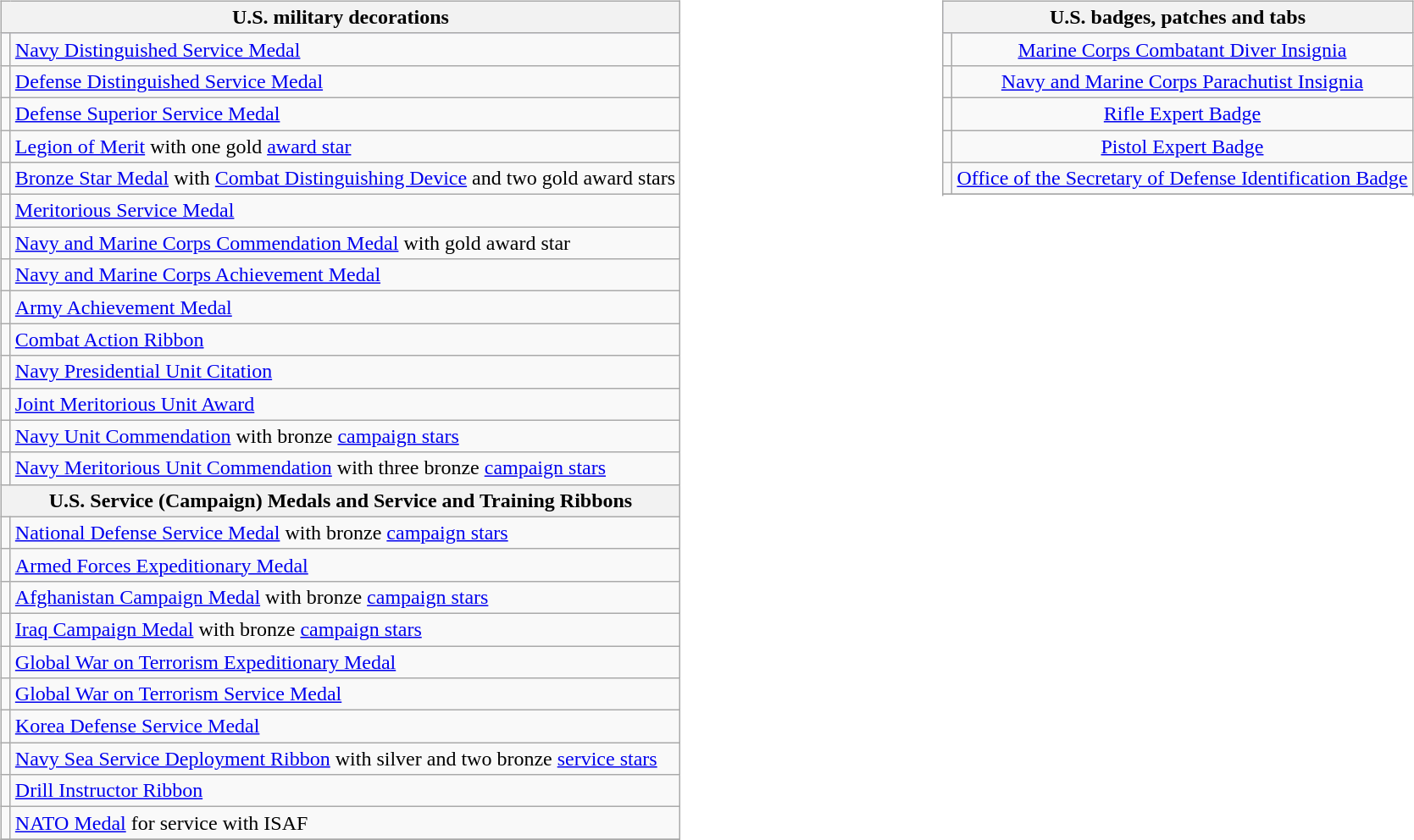<table style="width:100%;">
<tr>
<td valign="top"><br><table class="wikitable">
<tr style="background:#ccf; text-align:center;">
<th colspan="2"><strong>U.S. military decorations</strong></th>
</tr>
<tr>
<td></td>
<td><a href='#'>Navy Distinguished Service Medal</a></td>
</tr>
<tr>
<td></td>
<td><a href='#'>Defense Distinguished Service Medal</a></td>
</tr>
<tr>
<td></td>
<td><a href='#'>Defense Superior Service Medal</a></td>
</tr>
<tr>
<td></td>
<td><a href='#'>Legion of Merit</a> with one gold <a href='#'>award star</a></td>
</tr>
<tr>
<td><span></span><span></span><span></span></td>
<td><a href='#'>Bronze Star Medal</a> with <a href='#'>Combat Distinguishing Device</a> and two gold award stars</td>
</tr>
<tr>
<td></td>
<td><a href='#'>Meritorious Service Medal</a></td>
</tr>
<tr>
<td></td>
<td><a href='#'>Navy and Marine Corps Commendation Medal</a> with gold award star</td>
</tr>
<tr>
<td></td>
<td><a href='#'>Navy and Marine Corps Achievement Medal</a></td>
</tr>
<tr>
<td></td>
<td><a href='#'>Army Achievement Medal</a></td>
</tr>
<tr>
<td></td>
<td><a href='#'>Combat Action Ribbon</a></td>
</tr>
<tr>
<td></td>
<td><a href='#'>Navy Presidential Unit Citation</a></td>
</tr>
<tr>
<td></td>
<td><a href='#'>Joint Meritorious Unit Award</a></td>
</tr>
<tr>
<td></td>
<td><a href='#'>Navy Unit Commendation</a> with bronze <a href='#'>campaign stars</a></td>
</tr>
<tr>
<td></td>
<td><a href='#'>Navy Meritorious Unit Commendation</a> with three bronze <a href='#'>campaign stars</a></td>
</tr>
<tr>
<th colspan="2"><strong>U.S. Service (Campaign) Medals and Service and Training Ribbons</strong></th>
</tr>
<tr>
<td></td>
<td><a href='#'>National Defense Service Medal</a> with bronze <a href='#'>campaign stars</a></td>
</tr>
<tr>
<td></td>
<td><a href='#'>Armed Forces Expeditionary Medal</a></td>
</tr>
<tr>
<td></td>
<td><a href='#'>Afghanistan Campaign Medal</a> with bronze <a href='#'>campaign stars</a></td>
</tr>
<tr>
<td></td>
<td><a href='#'>Iraq Campaign Medal</a> with bronze <a href='#'>campaign stars</a></td>
</tr>
<tr>
<td></td>
<td><a href='#'>Global War on Terrorism Expeditionary Medal</a></td>
</tr>
<tr>
<td></td>
<td><a href='#'>Global War on Terrorism Service Medal</a></td>
</tr>
<tr>
<td></td>
<td><a href='#'>Korea Defense Service Medal</a></td>
</tr>
<tr>
<td></td>
<td><a href='#'>Navy Sea Service Deployment Ribbon</a> with silver and two bronze <a href='#'>service stars</a></td>
</tr>
<tr>
<td></td>
<td><a href='#'>Drill Instructor Ribbon</a></td>
</tr>
<tr>
<td></td>
<td><a href='#'>NATO Medal</a> for service with ISAF</td>
</tr>
<tr>
</tr>
</table>
</td>
<td valign="top"><br><table class="wikitable">
<tr style="background:#ccf; text-align:center;">
<th colspan="2"><strong>U.S. badges, patches and tabs</strong></th>
</tr>
<tr>
<td align=center></td>
<td align=center><a href='#'>Marine Corps Combatant Diver Insignia</a></td>
</tr>
<tr>
<td align=center></td>
<td align=center><a href='#'>Navy and Marine Corps Parachutist Insignia</a></td>
</tr>
<tr>
<td align=center></td>
<td align=center><a href='#'>Rifle Expert Badge</a></td>
</tr>
<tr>
<td align=center></td>
<td align=center><a href='#'>Pistol Expert Badge</a></td>
</tr>
<tr>
<td align=center></td>
<td><a href='#'>Office of the Secretary of Defense Identification Badge</a></td>
</tr>
<tr>
</tr>
<tr>
</tr>
<tr>
</tr>
</table>
</td>
</tr>
</table>
